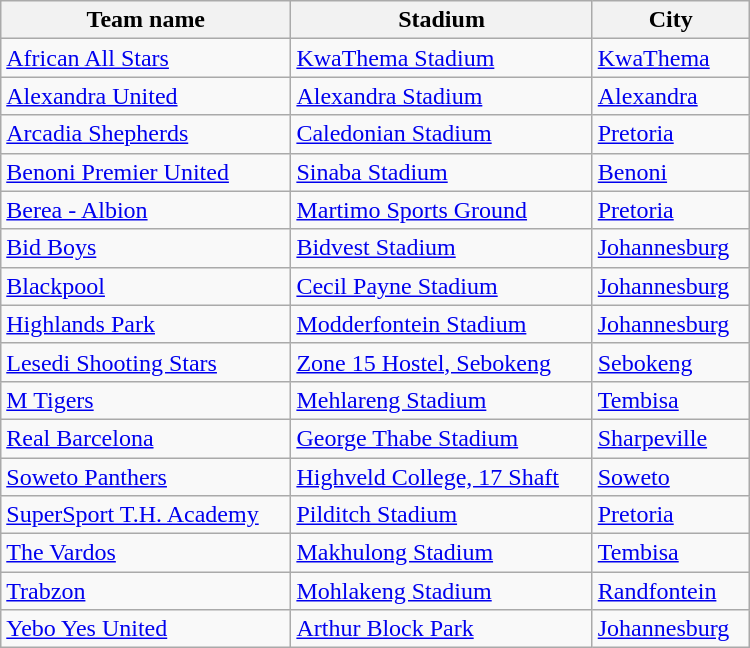<table class="wikitable sortable" style="width:500px;">
<tr>
<th>Team name</th>
<th>Stadium</th>
<th>City</th>
</tr>
<tr>
<td><a href='#'>African All Stars</a></td>
<td><a href='#'>KwaThema Stadium</a></td>
<td><a href='#'>KwaThema</a></td>
</tr>
<tr>
<td><a href='#'>Alexandra United</a></td>
<td><a href='#'>Alexandra Stadium</a></td>
<td><a href='#'>Alexandra</a></td>
</tr>
<tr>
<td><a href='#'>Arcadia Shepherds</a></td>
<td><a href='#'>Caledonian Stadium</a></td>
<td><a href='#'>Pretoria</a></td>
</tr>
<tr>
<td><a href='#'>Benoni Premier United</a></td>
<td><a href='#'>Sinaba Stadium</a></td>
<td><a href='#'>Benoni</a></td>
</tr>
<tr>
<td><a href='#'>Berea - Albion</a></td>
<td><a href='#'>Martimo Sports Ground</a></td>
<td><a href='#'>Pretoria</a></td>
</tr>
<tr>
<td><a href='#'>Bid Boys</a></td>
<td><a href='#'>Bidvest Stadium</a></td>
<td><a href='#'>Johannesburg</a></td>
</tr>
<tr>
<td><a href='#'>Blackpool</a></td>
<td><a href='#'>Cecil Payne Stadium</a></td>
<td><a href='#'>Johannesburg</a></td>
</tr>
<tr>
<td><a href='#'>Highlands Park</a></td>
<td><a href='#'>Modderfontein Stadium</a></td>
<td><a href='#'>Johannesburg</a></td>
</tr>
<tr>
<td><a href='#'>Lesedi Shooting Stars</a></td>
<td><a href='#'>Zone 15 Hostel, Sebokeng</a></td>
<td><a href='#'>Sebokeng</a></td>
</tr>
<tr>
<td><a href='#'>M Tigers</a></td>
<td><a href='#'>Mehlareng Stadium</a></td>
<td><a href='#'>Tembisa</a></td>
</tr>
<tr>
<td><a href='#'>Real Barcelona</a></td>
<td><a href='#'>George Thabe Stadium</a></td>
<td><a href='#'>Sharpeville</a></td>
</tr>
<tr>
<td><a href='#'>Soweto Panthers</a></td>
<td><a href='#'>Highveld College, 17 Shaft</a></td>
<td><a href='#'>Soweto</a></td>
</tr>
<tr>
<td><a href='#'>SuperSport T.H. Academy</a></td>
<td><a href='#'>Pilditch Stadium</a></td>
<td><a href='#'>Pretoria</a></td>
</tr>
<tr>
<td><a href='#'>The Vardos</a></td>
<td><a href='#'>Makhulong Stadium</a></td>
<td><a href='#'>Tembisa</a></td>
</tr>
<tr>
<td><a href='#'>Trabzon</a></td>
<td><a href='#'>Mohlakeng Stadium</a></td>
<td><a href='#'>Randfontein</a></td>
</tr>
<tr>
<td><a href='#'>Yebo Yes United</a></td>
<td><a href='#'>Arthur Block Park</a></td>
<td><a href='#'>Johannesburg</a></td>
</tr>
</table>
